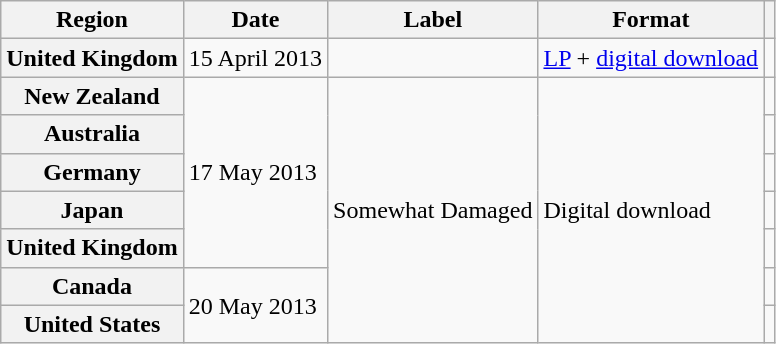<table class="wikitable plainrowheaders">
<tr>
<th scope="col">Region</th>
<th scope="col">Date</th>
<th scope="col">Label</th>
<th scope="col">Format</th>
<th scope="col"></th>
</tr>
<tr>
<th scope="row">United Kingdom</th>
<td>15 April 2013</td>
<td></td>
<td><a href='#'>LP</a> + <a href='#'>digital download</a></td>
<td align="center"></td>
</tr>
<tr>
<th scope="row">New Zealand</th>
<td rowspan="5">17 May 2013</td>
<td rowspan="7">Somewhat Damaged</td>
<td rowspan="7">Digital download</td>
<td align="center"></td>
</tr>
<tr>
<th scope="row">Australia</th>
<td align="center"></td>
</tr>
<tr>
<th scope="row">Germany</th>
<td align="center"></td>
</tr>
<tr>
<th scope="row">Japan</th>
<td align="center"></td>
</tr>
<tr>
<th scope="row">United Kingdom</th>
<td align="center"></td>
</tr>
<tr>
<th scope="row">Canada</th>
<td rowspan="2">20 May 2013</td>
<td align="center"></td>
</tr>
<tr>
<th scope="row">United States</th>
<td align="center"></td>
</tr>
</table>
